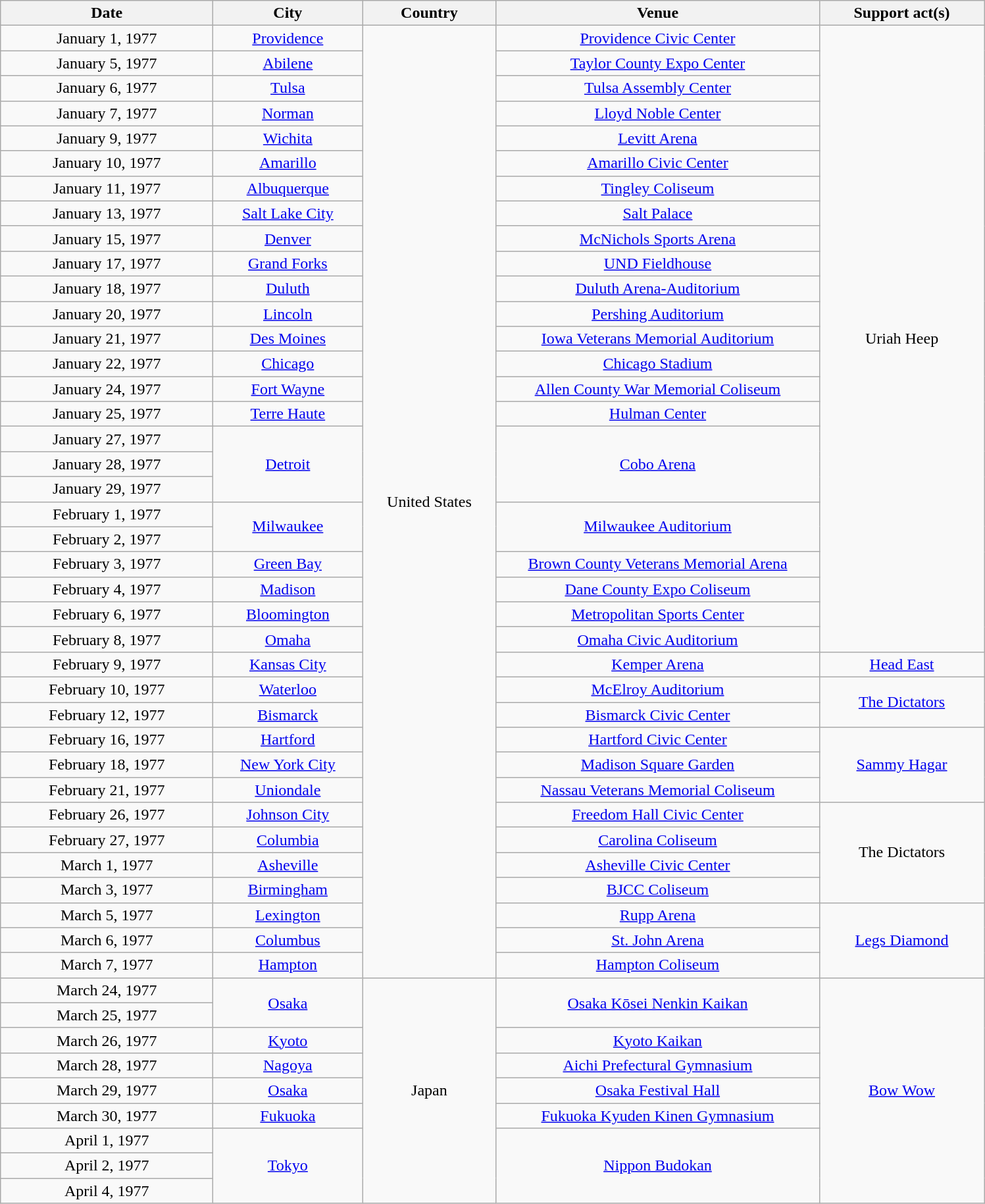<table class="wikitable plainrowheaders" style="text-align:center;">
<tr>
<th scope="col" style="width:13em;">Date</th>
<th scope="col" style="width:9em;">City</th>
<th scope="col" style="width:8em;">Country</th>
<th scope="col" style="width:20em;">Venue</th>
<th scope="col" style="width:10em;">Support act(s)</th>
</tr>
<tr>
<td>January 1, 1977</td>
<td><a href='#'>Providence</a></td>
<td rowspan="38">United States</td>
<td><a href='#'>Providence Civic Center</a></td>
<td rowspan="25">Uriah Heep</td>
</tr>
<tr>
<td>January 5, 1977</td>
<td><a href='#'>Abilene</a></td>
<td><a href='#'>Taylor County Expo Center</a></td>
</tr>
<tr>
<td>January 6, 1977</td>
<td><a href='#'>Tulsa</a></td>
<td><a href='#'>Tulsa Assembly Center</a></td>
</tr>
<tr>
<td>January 7, 1977</td>
<td><a href='#'>Norman</a></td>
<td><a href='#'>Lloyd Noble Center</a></td>
</tr>
<tr>
<td>January 9, 1977</td>
<td><a href='#'>Wichita</a></td>
<td><a href='#'>Levitt Arena</a></td>
</tr>
<tr>
<td>January 10, 1977</td>
<td><a href='#'>Amarillo</a></td>
<td><a href='#'>Amarillo Civic Center</a></td>
</tr>
<tr>
<td>January 11, 1977</td>
<td><a href='#'>Albuquerque</a></td>
<td><a href='#'>Tingley Coliseum</a></td>
</tr>
<tr>
<td>January 13, 1977</td>
<td><a href='#'>Salt Lake City</a></td>
<td><a href='#'>Salt Palace</a></td>
</tr>
<tr>
<td>January 15, 1977</td>
<td><a href='#'>Denver</a></td>
<td><a href='#'>McNichols Sports Arena</a></td>
</tr>
<tr>
<td>January 17, 1977</td>
<td><a href='#'>Grand Forks</a></td>
<td><a href='#'>UND Fieldhouse</a></td>
</tr>
<tr>
<td>January 18, 1977</td>
<td><a href='#'>Duluth</a></td>
<td><a href='#'>Duluth Arena-Auditorium</a></td>
</tr>
<tr>
<td>January 20, 1977</td>
<td><a href='#'>Lincoln</a></td>
<td><a href='#'>Pershing Auditorium</a></td>
</tr>
<tr>
<td>January 21, 1977</td>
<td><a href='#'>Des Moines</a></td>
<td><a href='#'>Iowa Veterans Memorial Auditorium</a></td>
</tr>
<tr>
<td>January 22, 1977</td>
<td><a href='#'>Chicago</a></td>
<td><a href='#'>Chicago Stadium</a></td>
</tr>
<tr>
<td>January 24, 1977</td>
<td><a href='#'>Fort Wayne</a></td>
<td><a href='#'>Allen County War Memorial Coliseum</a></td>
</tr>
<tr>
<td>January 25, 1977</td>
<td><a href='#'>Terre Haute</a></td>
<td><a href='#'>Hulman Center</a></td>
</tr>
<tr>
<td>January 27, 1977</td>
<td rowspan="3"><a href='#'>Detroit</a></td>
<td rowspan="3"><a href='#'>Cobo Arena</a></td>
</tr>
<tr>
<td>January 28, 1977</td>
</tr>
<tr>
<td>January 29, 1977</td>
</tr>
<tr>
<td>February 1, 1977</td>
<td rowspan="2"><a href='#'>Milwaukee</a></td>
<td rowspan="2"><a href='#'>Milwaukee Auditorium</a></td>
</tr>
<tr>
<td>February 2, 1977</td>
</tr>
<tr>
<td>February 3, 1977</td>
<td><a href='#'>Green Bay</a></td>
<td><a href='#'>Brown County Veterans Memorial Arena</a></td>
</tr>
<tr>
<td>February 4, 1977</td>
<td><a href='#'>Madison</a></td>
<td><a href='#'>Dane County Expo Coliseum</a></td>
</tr>
<tr>
<td>February 6, 1977</td>
<td><a href='#'>Bloomington</a></td>
<td><a href='#'>Metropolitan Sports Center</a></td>
</tr>
<tr>
<td>February 8, 1977</td>
<td><a href='#'>Omaha</a></td>
<td><a href='#'>Omaha Civic Auditorium</a></td>
</tr>
<tr>
<td>February 9, 1977</td>
<td><a href='#'>Kansas City</a></td>
<td><a href='#'>Kemper Arena</a></td>
<td><a href='#'>Head East</a></td>
</tr>
<tr>
<td>February 10, 1977</td>
<td><a href='#'>Waterloo</a></td>
<td><a href='#'>McElroy Auditorium</a></td>
<td rowspan="2"><a href='#'>The Dictators</a></td>
</tr>
<tr>
<td>February 12, 1977</td>
<td><a href='#'>Bismarck</a></td>
<td><a href='#'>Bismarck Civic Center</a></td>
</tr>
<tr>
<td>February 16, 1977</td>
<td><a href='#'>Hartford</a></td>
<td><a href='#'>Hartford Civic Center</a></td>
<td rowspan="3"><a href='#'>Sammy Hagar</a></td>
</tr>
<tr>
<td>February 18, 1977</td>
<td><a href='#'>New York City</a></td>
<td><a href='#'>Madison Square Garden</a></td>
</tr>
<tr>
<td>February 21, 1977</td>
<td><a href='#'>Uniondale</a></td>
<td><a href='#'>Nassau Veterans Memorial Coliseum</a></td>
</tr>
<tr>
<td>February 26, 1977</td>
<td><a href='#'>Johnson City</a></td>
<td><a href='#'>Freedom Hall Civic Center</a></td>
<td rowspan="4">The Dictators</td>
</tr>
<tr>
<td>February 27, 1977</td>
<td><a href='#'>Columbia</a></td>
<td><a href='#'>Carolina Coliseum</a></td>
</tr>
<tr>
<td>March 1, 1977</td>
<td><a href='#'>Asheville</a></td>
<td><a href='#'>Asheville Civic Center</a></td>
</tr>
<tr>
<td>March 3, 1977</td>
<td><a href='#'>Birmingham</a></td>
<td><a href='#'>BJCC Coliseum</a></td>
</tr>
<tr>
<td>March 5, 1977</td>
<td><a href='#'>Lexington</a></td>
<td><a href='#'>Rupp Arena</a></td>
<td rowspan="3"><a href='#'>Legs Diamond</a></td>
</tr>
<tr>
<td>March 6, 1977</td>
<td><a href='#'>Columbus</a></td>
<td><a href='#'>St. John Arena</a></td>
</tr>
<tr>
<td>March 7, 1977</td>
<td><a href='#'>Hampton</a></td>
<td><a href='#'>Hampton Coliseum</a></td>
</tr>
<tr>
<td>March 24, 1977</td>
<td rowspan="2"><a href='#'>Osaka</a></td>
<td rowspan="9">Japan</td>
<td rowspan="2"><a href='#'>Osaka Kōsei Nenkin Kaikan</a></td>
<td rowspan="9"><a href='#'>Bow Wow</a></td>
</tr>
<tr>
<td>March 25, 1977</td>
</tr>
<tr>
<td>March 26, 1977</td>
<td><a href='#'>Kyoto</a></td>
<td><a href='#'>Kyoto Kaikan</a></td>
</tr>
<tr>
<td>March 28, 1977</td>
<td><a href='#'>Nagoya</a></td>
<td><a href='#'>Aichi Prefectural Gymnasium</a></td>
</tr>
<tr>
<td>March 29, 1977</td>
<td><a href='#'>Osaka</a></td>
<td><a href='#'>Osaka Festival Hall</a></td>
</tr>
<tr>
<td>March 30, 1977</td>
<td><a href='#'>Fukuoka</a></td>
<td><a href='#'>Fukuoka Kyuden Kinen Gymnasium</a></td>
</tr>
<tr>
<td>April 1, 1977</td>
<td rowspan="3"><a href='#'>Tokyo</a></td>
<td rowspan="3"><a href='#'>Nippon Budokan</a></td>
</tr>
<tr>
<td>April 2, 1977</td>
</tr>
<tr>
<td>April 4, 1977</td>
</tr>
</table>
